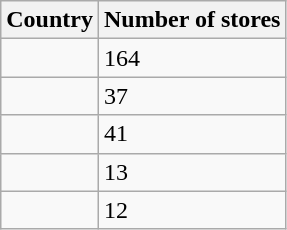<table class="wikitable sortable">
<tr>
<th>Country</th>
<th data-sort-type="number">Number of stores</th>
</tr>
<tr>
<td></td>
<td>164</td>
</tr>
<tr>
<td></td>
<td>37</td>
</tr>
<tr>
<td></td>
<td>41</td>
</tr>
<tr>
<td></td>
<td>13</td>
</tr>
<tr>
<td></td>
<td>12</td>
</tr>
</table>
